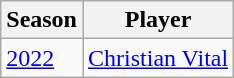<table class="wikitable">
<tr>
<th>Season</th>
<th>Player</th>
</tr>
<tr>
<td><a href='#'>2022</a></td>
<td><a href='#'>Christian Vital</a></td>
</tr>
</table>
